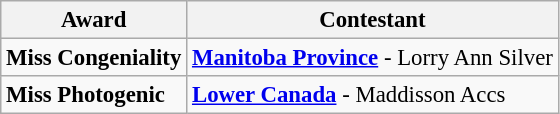<table class="wikitable unsortable" style="font-size:95%;">
<tr>
<th>Award</th>
<th>Contestant</th>
</tr>
<tr>
<td><strong>Miss Congeniality</strong></td>
<td> <strong><a href='#'>Manitoba Province</a></strong> - Lorry Ann Silver</td>
</tr>
<tr>
<td><strong>Miss Photogenic</strong></td>
<td> <strong><a href='#'>Lower Canada</a></strong> - Maddisson Accs</td>
</tr>
</table>
